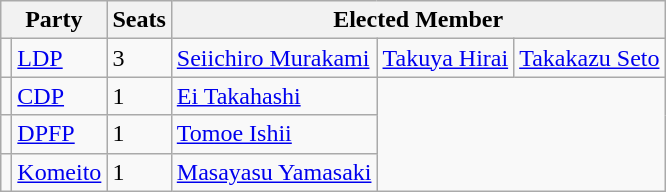<table class="wikitable">
<tr>
<th colspan=2>Party</th>
<th>Seats</th>
<th colspan=3>Elected Member</th>
</tr>
<tr>
<td bgcolor=></td>
<td><a href='#'>LDP</a></td>
<td>3</td>
<td><a href='#'>Seiichiro Murakami</a></td>
<td><a href='#'>Takuya Hirai</a></td>
<td><a href='#'>Takakazu Seto</a></td>
</tr>
<tr>
<td bgcolor=></td>
<td><a href='#'>CDP</a></td>
<td>1</td>
<td><a href='#'>Ei Takahashi</a></td>
</tr>
<tr>
<td bgcolor=></td>
<td><a href='#'>DPFP</a></td>
<td>1</td>
<td><a href='#'>Tomoe Ishii</a></td>
</tr>
<tr>
<td bgcolor=></td>
<td><a href='#'>Komeito</a></td>
<td>1</td>
<td><a href='#'>Masayasu Yamasaki</a></td>
</tr>
</table>
